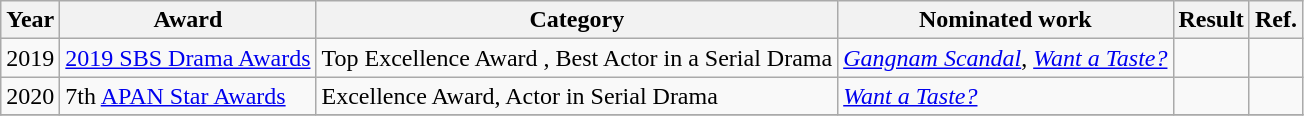<table class="wikitable">
<tr>
<th width=10>Year</th>
<th>Award</th>
<th>Category</th>
<th>Nominated work</th>
<th>Result</th>
<th>Ref.</th>
</tr>
<tr>
<td>2019</td>
<td><a href='#'>2019 SBS Drama Awards</a></td>
<td>Top Excellence Award , Best Actor in a Serial Drama</td>
<td><em><a href='#'>Gangnam Scandal</a></em>, <em><a href='#'>Want a Taste?</a></em></td>
<td></td>
<td></td>
</tr>
<tr>
<td>2020</td>
<td>7th <a href='#'>APAN Star Awards</a></td>
<td>Excellence Award, Actor in Serial Drama</td>
<td><em><a href='#'>Want a Taste?</a></em></td>
<td></td>
<td align=center></td>
</tr>
<tr>
</tr>
</table>
